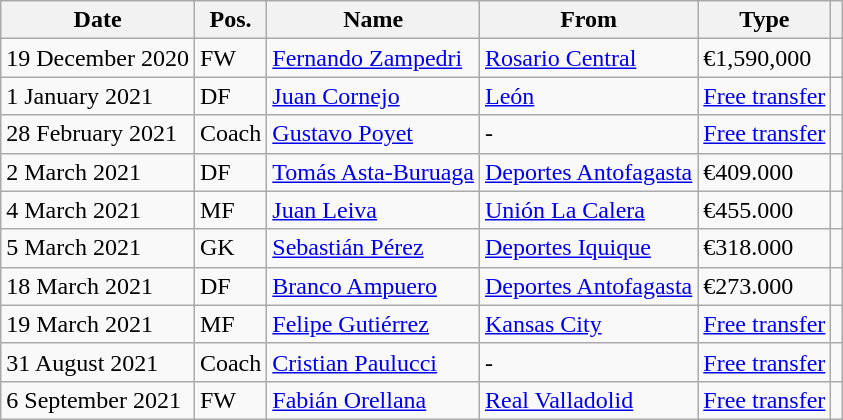<table class="wikitable">
<tr>
<th>Date</th>
<th>Pos.</th>
<th>Name</th>
<th>From</th>
<th>Type</th>
<th></th>
</tr>
<tr>
<td>19 December 2020</td>
<td>FW</td>
<td> <a href='#'>Fernando Zampedri</a></td>
<td> <a href='#'>Rosario Central</a></td>
<td>€1,590,000</td>
<td></td>
</tr>
<tr>
<td>1 January 2021</td>
<td>DF</td>
<td> <a href='#'>Juan Cornejo</a></td>
<td> <a href='#'>León</a></td>
<td><a href='#'>Free transfer</a></td>
<td></td>
</tr>
<tr>
<td>28 February 2021</td>
<td>Coach</td>
<td> <a href='#'>Gustavo Poyet</a></td>
<td>-</td>
<td><a href='#'>Free transfer</a></td>
<td></td>
</tr>
<tr>
<td>2 March 2021</td>
<td>DF</td>
<td> <a href='#'>Tomás Asta-Buruaga</a></td>
<td><a href='#'>Deportes Antofagasta</a></td>
<td>€409.000</td>
<td></td>
</tr>
<tr>
<td>4 March 2021</td>
<td>MF</td>
<td> <a href='#'>Juan Leiva</a></td>
<td><a href='#'>Unión La Calera</a></td>
<td>€455.000</td>
<td></td>
</tr>
<tr>
<td>5 March 2021</td>
<td>GK</td>
<td> <a href='#'>Sebastián Pérez</a></td>
<td><a href='#'>Deportes Iquique</a></td>
<td>€318.000</td>
<td></td>
</tr>
<tr>
<td>18 March 2021</td>
<td>DF</td>
<td> <a href='#'>Branco Ampuero</a></td>
<td><a href='#'>Deportes Antofagasta</a></td>
<td>€273.000</td>
<td></td>
</tr>
<tr>
<td>19 March 2021</td>
<td>MF</td>
<td> <a href='#'>Felipe Gutiérrez</a></td>
<td> <a href='#'>Kansas City</a></td>
<td><a href='#'>Free transfer</a></td>
<td></td>
</tr>
<tr>
<td>31 August 2021</td>
<td>Coach</td>
<td> <a href='#'>Cristian Paulucci</a></td>
<td>-</td>
<td><a href='#'>Free transfer</a></td>
<td></td>
</tr>
<tr>
<td>6 September 2021</td>
<td>FW</td>
<td> <a href='#'>Fabián Orellana</a></td>
<td> <a href='#'>Real Valladolid</a></td>
<td><a href='#'>Free transfer</a></td>
<td></td>
</tr>
</table>
